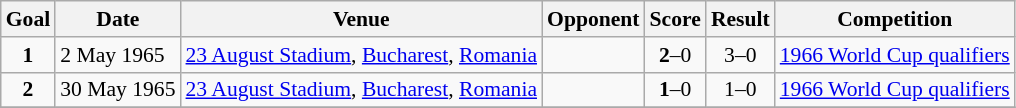<table class="wikitable" style="font-size:90%" align=center>
<tr>
<th>Goal</th>
<th>Date</th>
<th>Venue</th>
<th>Opponent</th>
<th>Score</th>
<th>Result</th>
<th>Competition</th>
</tr>
<tr>
<td style="text-align:center;"><strong>1</strong></td>
<td>2 May 1965</td>
<td><a href='#'>23 August Stadium</a>, <a href='#'>Bucharest</a>, <a href='#'>Romania</a></td>
<td></td>
<td style="text-align:center;"><strong>2</strong>–0</td>
<td style="text-align:center;">3–0</td>
<td><a href='#'>1966 World Cup qualifiers</a></td>
</tr>
<tr>
<td style="text-align:center;"><strong>2</strong></td>
<td>30 May 1965</td>
<td><a href='#'>23 August Stadium</a>, <a href='#'>Bucharest</a>, <a href='#'>Romania</a></td>
<td></td>
<td style="text-align:center;"><strong>1</strong>–0</td>
<td style="text-align:center;">1–0</td>
<td><a href='#'>1966 World Cup qualifiers</a></td>
</tr>
<tr>
</tr>
</table>
